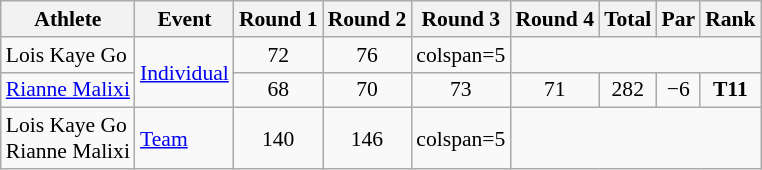<table class=wikitable style="font-size:90%">
<tr>
<th>Athlete</th>
<th>Event</th>
<th>Round 1</th>
<th>Round 2</th>
<th>Round 3</th>
<th>Round 4</th>
<th>Total</th>
<th>Par</th>
<th>Rank</th>
</tr>
<tr>
<td>Lois Kaye Go</td>
<td rowspan=2><a href='#'>Individual</a></td>
<td align=center>72</td>
<td align=center>76</td>
<td>colspan=5 </td>
</tr>
<tr>
<td><a href='#'>Rianne Malixi</a></td>
<td align=center>68</td>
<td align=center>70</td>
<td align=center>73</td>
<td align=center>71</td>
<td align=center>282</td>
<td align=center>−6</td>
<td align=center><strong>T11</strong></td>
</tr>
<tr>
<td>Lois Kaye Go<br>Rianne Malixi</td>
<td><a href='#'>Team</a></td>
<td align=center>140</td>
<td align=center>146</td>
<td>colspan=5 </td>
</tr>
</table>
